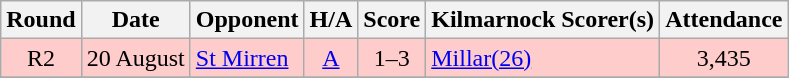<table class="wikitable" style="text-align:center">
<tr>
<th>Round</th>
<th>Date</th>
<th>Opponent</th>
<th>H/A</th>
<th>Score</th>
<th>Kilmarnock Scorer(s)</th>
<th>Attendance</th>
</tr>
<tr bgcolor=#FFCCCC>
<td>R2</td>
<td align=left>20 August</td>
<td align=left><a href='#'>St Mirren</a></td>
<td><a href='#'>A</a></td>
<td>1–3</td>
<td align=left><a href='#'>Millar(26)</a></td>
<td>3,435</td>
</tr>
<tr>
</tr>
</table>
